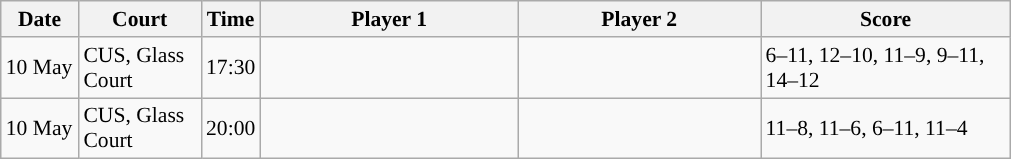<table class="sortable wikitable" style="font-size:90%">
<tr>
<th width="45" class="unsortable">Date</th>
<th width="75">Court</th>
<th width="30">Time</th>
<th width="165">Player 1</th>
<th width="155">Player 2</th>
<th width="160" class="unsortable">Score</th>
</tr>
<tr>
<td>10 May</td>
<td>CUS, Glass Court</td>
<td>17:30</td>
<td><strong></strong></td>
<td></td>
<td>6–11, 12–10, 11–9, 9–11, 14–12</td>
</tr>
<tr>
<td>10 May</td>
<td>CUS, Glass Court</td>
<td>20:00</td>
<td></td>
<td><strong></strong></td>
<td>11–8, 11–6, 6–11, 11–4</td>
</tr>
</table>
